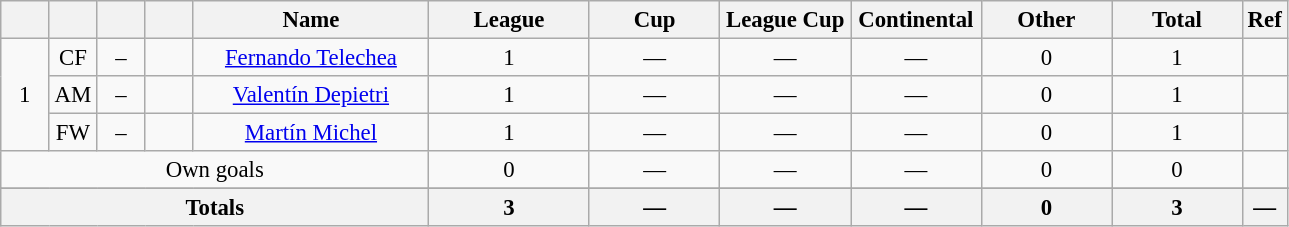<table class="wikitable sortable" style="font-size: 95%; text-align: center;">
<tr>
<th style="width:25px; background:#; color:;"></th>
<th style="width:25px; background:#; color:;"></th>
<th style="width:25px; background:#; color:;"></th>
<th style="width:25px; background:#; color:;"></th>
<th style="width:150px; background:#; color:;">Name</th>
<th style="width:100px; background:#; color:;">League</th>
<th style="width:80px; background:#; color:;">Cup</th>
<th style="width:80px; background:#; color:;">League Cup</th>
<th style="width:80px; background:#; color:;">Continental</th>
<th style="width:80px; background:#; color:;">Other</th>
<th style="width:80px; background:#; color:;"><strong>Total</strong></th>
<th style="width:10px; background:#; color:;"><strong>Ref</strong></th>
</tr>
<tr>
<td rowspan=3>1</td>
<td>CF</td>
<td>–</td>
<td></td>
<td data-sort-value="Telechea, Fernando"><a href='#'>Fernando Telechea</a></td>
<td>1</td>
<td>—</td>
<td>—</td>
<td>—</td>
<td>0</td>
<td>1</td>
<td></td>
</tr>
<tr>
<td>AM</td>
<td>–</td>
<td></td>
<td data-sort-value="Depietri, Valentín"><a href='#'>Valentín Depietri</a></td>
<td>1</td>
<td>—</td>
<td>—</td>
<td>—</td>
<td>0</td>
<td>1</td>
<td></td>
</tr>
<tr>
<td>FW</td>
<td>–</td>
<td></td>
<td data-sort-value="Michel, Martín"><a href='#'>Martín Michel</a></td>
<td>1</td>
<td>—</td>
<td>—</td>
<td>—</td>
<td>0</td>
<td>1</td>
<td></td>
</tr>
<tr>
<td colspan="5">Own goals</td>
<td>0</td>
<td>—</td>
<td>—</td>
<td>—</td>
<td>0</td>
<td>0</td>
<td></td>
</tr>
<tr>
</tr>
<tr class="sortbottom">
</tr>
<tr class="sortbottom">
<th colspan=5><strong>Totals</strong></th>
<th><strong>3</strong></th>
<th><strong>—</strong></th>
<th><strong>—</strong></th>
<th><strong>—</strong></th>
<th><strong>0</strong></th>
<th><strong>3</strong></th>
<th><strong>—</strong></th>
</tr>
</table>
